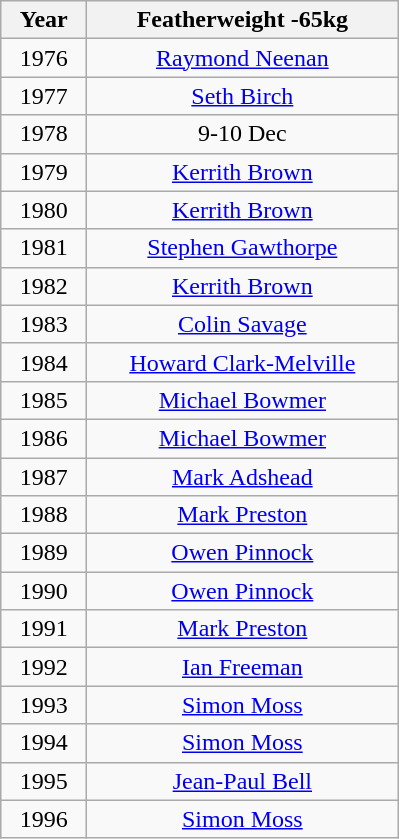<table class="wikitable" style="text-align:center">
<tr>
<th width=50>Year</th>
<th width=200>Featherweight -65kg</th>
</tr>
<tr>
<td>1976</td>
<td><a href='#'>Raymond Neenan</a></td>
</tr>
<tr>
<td>1977</td>
<td><a href='#'>Seth Birch</a></td>
</tr>
<tr>
<td>1978</td>
<td>9-10 Dec</td>
</tr>
<tr>
<td>1979</td>
<td><a href='#'>Kerrith Brown</a></td>
</tr>
<tr>
<td>1980</td>
<td><a href='#'>Kerrith Brown</a></td>
</tr>
<tr>
<td>1981</td>
<td><a href='#'>Stephen Gawthorpe</a></td>
</tr>
<tr>
<td>1982</td>
<td><a href='#'>Kerrith Brown</a></td>
</tr>
<tr>
<td>1983</td>
<td><a href='#'>Colin Savage</a></td>
</tr>
<tr>
<td>1984</td>
<td><a href='#'>Howard Clark-Melville</a></td>
</tr>
<tr>
<td>1985</td>
<td><a href='#'>Michael Bowmer</a></td>
</tr>
<tr>
<td>1986</td>
<td><a href='#'>Michael Bowmer</a></td>
</tr>
<tr>
<td>1987</td>
<td><a href='#'>Mark Adshead</a></td>
</tr>
<tr>
<td>1988</td>
<td><a href='#'>Mark Preston</a></td>
</tr>
<tr>
<td>1989</td>
<td><a href='#'>Owen Pinnock</a></td>
</tr>
<tr>
<td>1990</td>
<td><a href='#'>Owen Pinnock</a></td>
</tr>
<tr>
<td>1991</td>
<td><a href='#'>Mark Preston</a></td>
</tr>
<tr>
<td>1992</td>
<td><a href='#'>Ian Freeman</a></td>
</tr>
<tr>
<td>1993</td>
<td><a href='#'>Simon Moss</a></td>
</tr>
<tr>
<td>1994</td>
<td><a href='#'>Simon Moss</a></td>
</tr>
<tr>
<td>1995</td>
<td><a href='#'>Jean-Paul Bell</a></td>
</tr>
<tr>
<td>1996</td>
<td><a href='#'>Simon Moss</a></td>
</tr>
</table>
